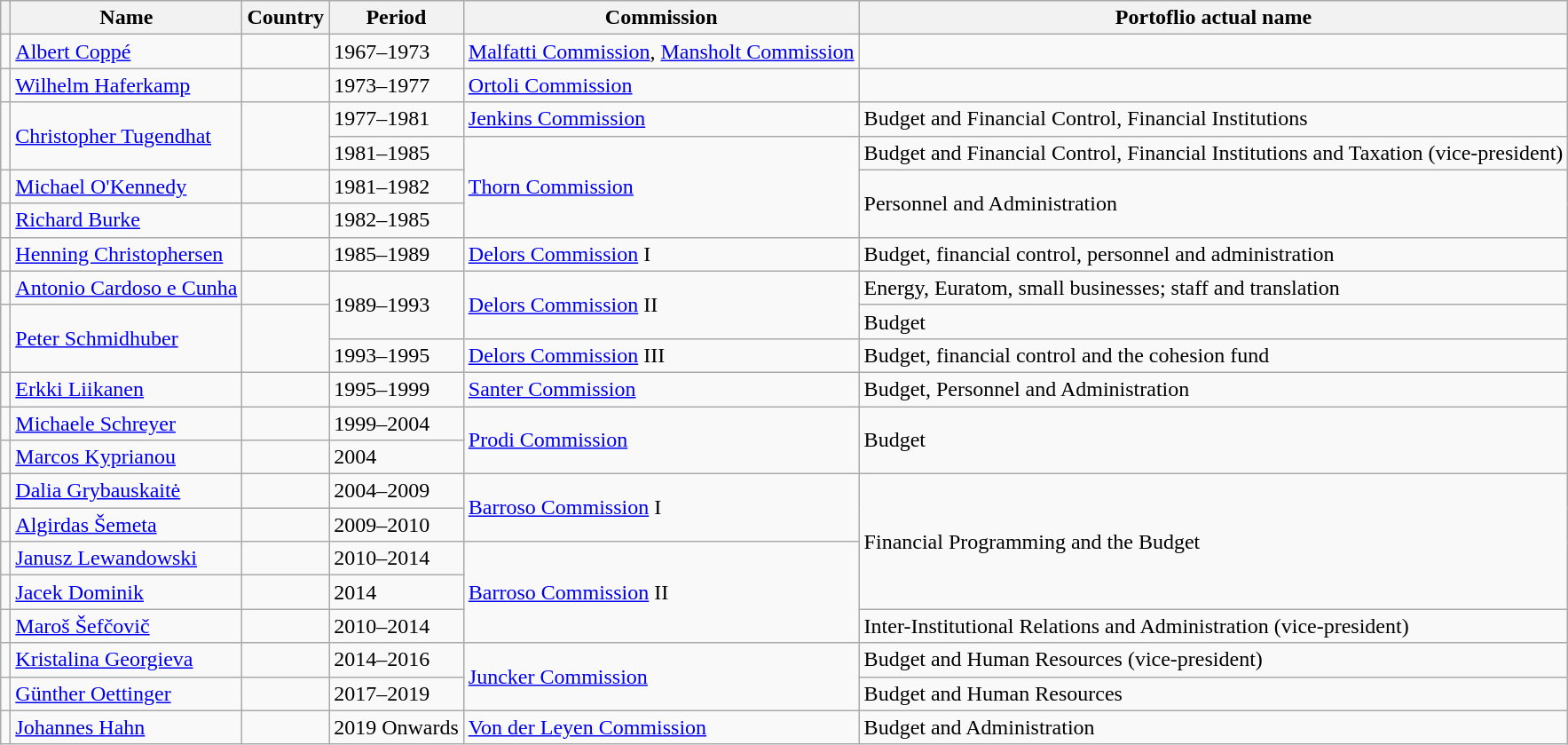<table class="wikitable">
<tr>
<th></th>
<th>Name</th>
<th>Country</th>
<th>Period</th>
<th>Commission</th>
<th>Portoflio actual name</th>
</tr>
<tr>
<td></td>
<td><a href='#'>Albert Coppé</a></td>
<td></td>
<td>1967–1973</td>
<td><a href='#'>Malfatti Commission</a>, <a href='#'>Mansholt Commission</a></td>
<td></td>
</tr>
<tr>
<td></td>
<td><a href='#'>Wilhelm Haferkamp</a></td>
<td></td>
<td>1973–1977</td>
<td><a href='#'>Ortoli Commission</a></td>
<td></td>
</tr>
<tr>
<td rowspan="2"></td>
<td rowspan="2"><a href='#'>Christopher Tugendhat</a></td>
<td rowspan="2"></td>
<td>1977–1981</td>
<td><a href='#'>Jenkins Commission</a></td>
<td>Budget and Financial Control, Financial Institutions</td>
</tr>
<tr>
<td>1981–1985</td>
<td rowspan="3"><a href='#'>Thorn Commission</a></td>
<td>Budget and Financial Control, Financial Institutions and Taxation (vice-president)</td>
</tr>
<tr>
<td></td>
<td><a href='#'>Michael O'Kennedy</a></td>
<td></td>
<td>1981–1982</td>
<td rowspan="2">Personnel and Administration</td>
</tr>
<tr>
<td></td>
<td><a href='#'>Richard Burke</a></td>
<td></td>
<td>1982–1985</td>
</tr>
<tr>
<td></td>
<td><a href='#'>Henning Christophersen</a></td>
<td></td>
<td>1985–1989</td>
<td><a href='#'>Delors Commission</a> I</td>
<td>Budget, financial control, personnel and administration</td>
</tr>
<tr>
<td></td>
<td><a href='#'>Antonio Cardoso e Cunha</a></td>
<td></td>
<td rowspan="2">1989–1993</td>
<td rowspan="2"><a href='#'>Delors Commission</a> II</td>
<td>Energy, Euratom, small businesses; staff and translation</td>
</tr>
<tr>
<td rowspan="2"></td>
<td rowspan="2"><a href='#'>Peter Schmidhuber</a></td>
<td rowspan="2"></td>
<td>Budget</td>
</tr>
<tr>
<td>1993–1995</td>
<td><a href='#'>Delors Commission</a> III</td>
<td>Budget, financial control and the cohesion fund</td>
</tr>
<tr>
<td></td>
<td><a href='#'>Erkki Liikanen</a></td>
<td></td>
<td>1995–1999</td>
<td><a href='#'>Santer Commission</a></td>
<td>Budget, Personnel and Administration</td>
</tr>
<tr>
<td></td>
<td><a href='#'>Michaele Schreyer</a></td>
<td></td>
<td>1999–2004</td>
<td rowspan="2"><a href='#'>Prodi Commission</a></td>
<td rowspan="2">Budget</td>
</tr>
<tr>
<td></td>
<td><a href='#'>Marcos Kyprianou</a></td>
<td></td>
<td>2004</td>
</tr>
<tr>
<td></td>
<td><a href='#'>Dalia Grybauskaitė</a></td>
<td></td>
<td>2004–2009</td>
<td rowspan="2"><a href='#'>Barroso Commission</a> I</td>
<td rowspan="4">Financial Programming and the Budget</td>
</tr>
<tr>
<td></td>
<td><a href='#'>Algirdas Šemeta</a></td>
<td></td>
<td>2009–2010</td>
</tr>
<tr>
<td></td>
<td><a href='#'>Janusz Lewandowski</a></td>
<td></td>
<td>2010–2014</td>
<td rowspan="3"><a href='#'>Barroso Commission</a> II</td>
</tr>
<tr>
<td></td>
<td><a href='#'>Jacek Dominik</a></td>
<td></td>
<td>2014</td>
</tr>
<tr>
<td></td>
<td><a href='#'>Maroš Šefčovič</a></td>
<td></td>
<td>2010–2014</td>
<td>Inter-Institutional Relations and Administration (vice-president)</td>
</tr>
<tr>
<td></td>
<td><a href='#'>Kristalina Georgieva</a></td>
<td></td>
<td>2014–2016</td>
<td rowspan="2"><a href='#'>Juncker Commission</a></td>
<td>Budget and Human Resources (vice-president)</td>
</tr>
<tr>
<td></td>
<td><a href='#'>Günther Oettinger</a></td>
<td></td>
<td>2017–2019</td>
<td>Budget and Human Resources</td>
</tr>
<tr>
<td></td>
<td><a href='#'>Johannes Hahn</a></td>
<td></td>
<td>2019 Onwards</td>
<td><a href='#'>Von der Leyen Commission</a></td>
<td>Budget and Administration</td>
</tr>
</table>
